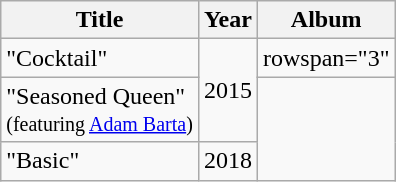<table class="wikitable">
<tr>
<th>Title</th>
<th>Year</th>
<th>Album</th>
</tr>
<tr>
<td>"Cocktail"</td>
<td rowspan="2">2015</td>
<td>rowspan="3" </td>
</tr>
<tr>
<td>"Seasoned Queen" <br><small>(featuring <a href='#'>Adam Barta</a>)</small></td>
</tr>
<tr>
<td>"Basic"</td>
<td>2018</td>
</tr>
</table>
